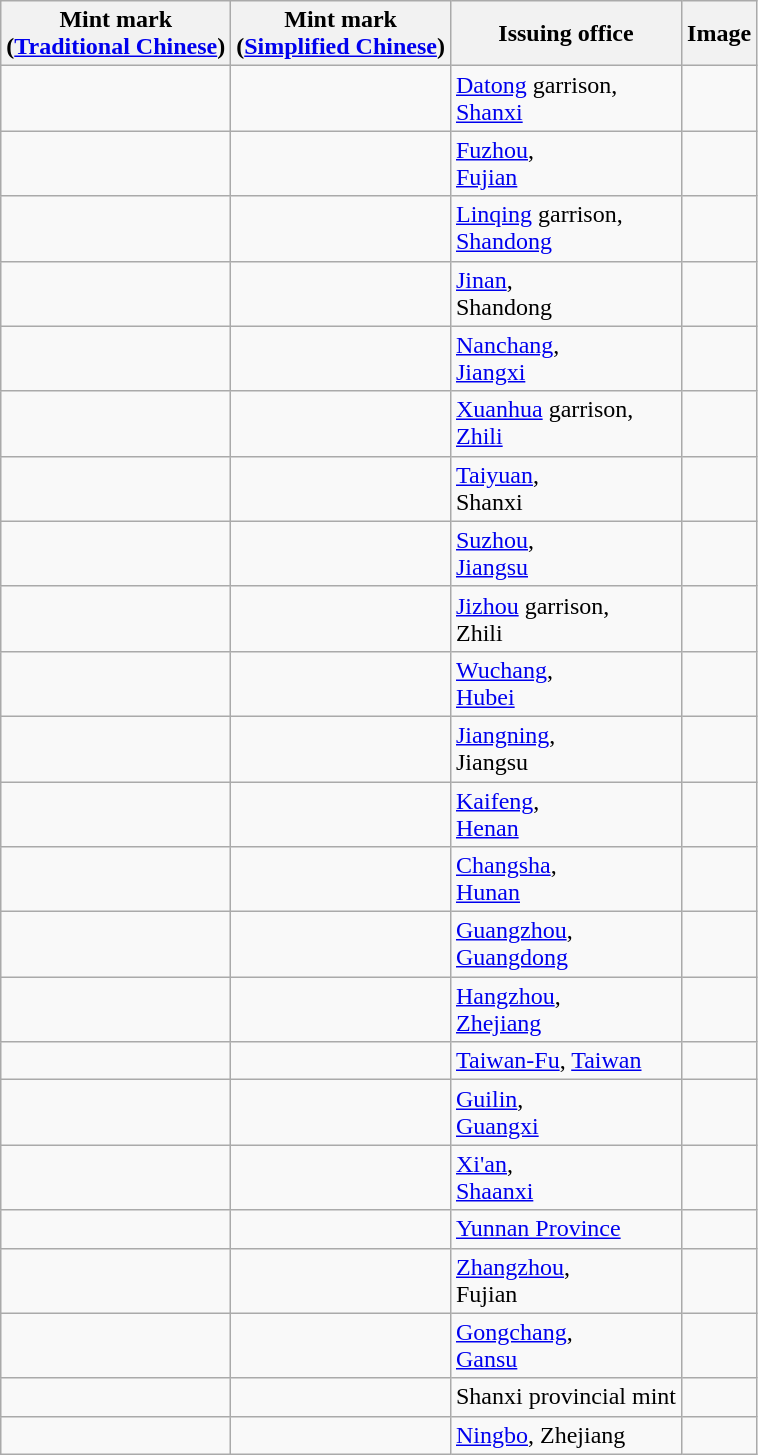<table class="wikitable">
<tr>
<th>Mint mark<br>(<a href='#'>Traditional Chinese</a>)</th>
<th>Mint mark<br>(<a href='#'>Simplified Chinese</a>)</th>
<th>Issuing office</th>
<th>Image</th>
</tr>
<tr>
<td></td>
<td></td>
<td><a href='#'>Datong</a> garrison,<br><a href='#'>Shanxi</a></td>
<td></td>
</tr>
<tr>
<td></td>
<td></td>
<td><a href='#'>Fuzhou</a>,<br><a href='#'>Fujian</a></td>
<td></td>
</tr>
<tr>
<td></td>
<td></td>
<td><a href='#'>Linqing</a> garrison,<br><a href='#'>Shandong</a></td>
<td></td>
</tr>
<tr>
<td></td>
<td></td>
<td><a href='#'>Jinan</a>,<br>Shandong</td>
<td></td>
</tr>
<tr>
<td></td>
<td></td>
<td><a href='#'>Nanchang</a>,<br><a href='#'>Jiangxi</a></td>
<td></td>
</tr>
<tr>
<td></td>
<td></td>
<td><a href='#'>Xuanhua</a> garrison,<br><a href='#'>Zhili</a></td>
<td></td>
</tr>
<tr>
<td></td>
<td></td>
<td><a href='#'>Taiyuan</a>,<br>Shanxi</td>
<td></td>
</tr>
<tr>
<td></td>
<td></td>
<td><a href='#'>Suzhou</a>,<br><a href='#'>Jiangsu</a></td>
<td></td>
</tr>
<tr>
<td></td>
<td></td>
<td><a href='#'>Jizhou</a> garrison,<br>Zhili</td>
<td></td>
</tr>
<tr>
<td></td>
<td></td>
<td><a href='#'>Wuchang</a>,<br><a href='#'>Hubei</a></td>
<td></td>
</tr>
<tr>
<td></td>
<td></td>
<td><a href='#'>Jiangning</a>,<br>Jiangsu</td>
<td></td>
</tr>
<tr>
<td></td>
<td></td>
<td><a href='#'>Kaifeng</a>,<br><a href='#'>Henan</a></td>
<td></td>
</tr>
<tr>
<td></td>
<td></td>
<td><a href='#'>Changsha</a>,<br><a href='#'>Hunan</a></td>
<td></td>
</tr>
<tr>
<td></td>
<td></td>
<td><a href='#'>Guangzhou</a>,<br><a href='#'>Guangdong</a></td>
<td></td>
</tr>
<tr>
<td></td>
<td></td>
<td><a href='#'>Hangzhou</a>,<br><a href='#'>Zhejiang</a></td>
<td></td>
</tr>
<tr>
<td></td>
<td></td>
<td><a href='#'>Taiwan-Fu</a>, <a href='#'>Taiwan</a></td>
<td></td>
</tr>
<tr>
<td></td>
<td></td>
<td><a href='#'>Guilin</a>,<br><a href='#'>Guangxi</a></td>
<td></td>
</tr>
<tr>
<td></td>
<td></td>
<td><a href='#'>Xi'an</a>,<br><a href='#'>Shaanxi</a></td>
<td></td>
</tr>
<tr>
<td></td>
<td></td>
<td><a href='#'>Yunnan Province</a></td>
<td></td>
</tr>
<tr>
<td></td>
<td></td>
<td><a href='#'>Zhangzhou</a>,<br>Fujian</td>
<td></td>
</tr>
<tr>
<td></td>
<td></td>
<td><a href='#'>Gongchang</a>,<br><a href='#'>Gansu</a></td>
<td></td>
</tr>
<tr>
<td></td>
<td></td>
<td>Shanxi provincial mint</td>
<td></td>
</tr>
<tr>
<td></td>
<td></td>
<td><a href='#'>Ningbo</a>, Zhejiang</td>
<td></td>
</tr>
</table>
